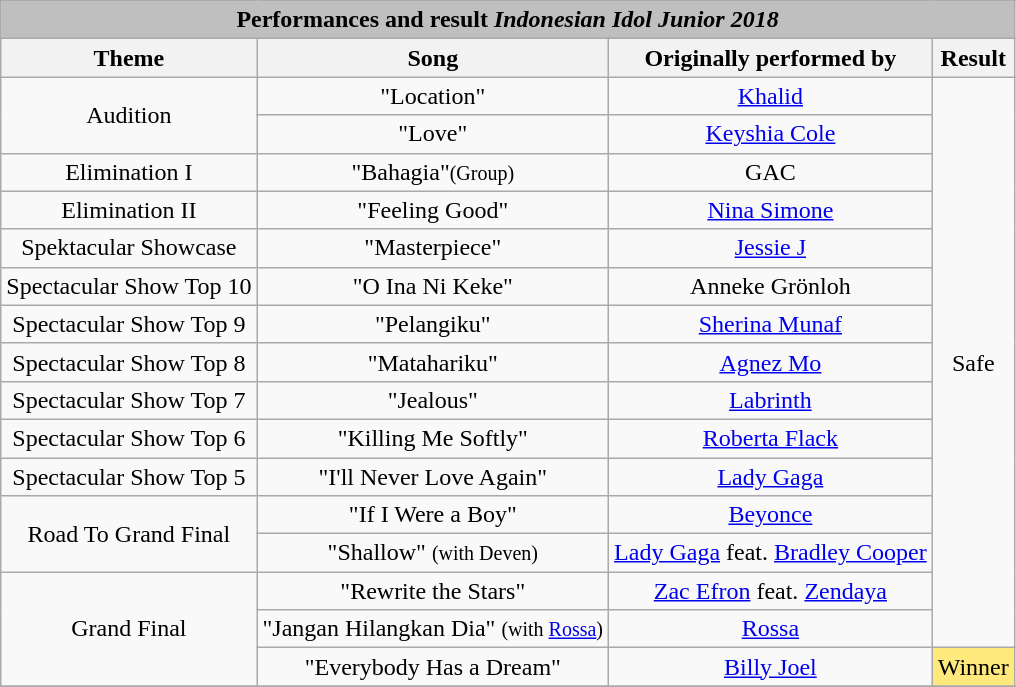<table Class="wikitable" style="text-align: center;">
<tr>
<th colspan="5" style="background:#BFBFBF;">Performances and result <em>Indonesian Idol Junior 2018</em></th>
</tr>
<tr>
<th>Theme</th>
<th>Song</th>
<th>Originally performed by</th>
<th>Result</th>
</tr>
<tr>
<td rowspan="2">Audition</td>
<td>"Location"</td>
<td><a href='#'>Khalid</a></td>
<td rowspan="15">Safe</td>
</tr>
<tr>
<td>"Love"</td>
<td><a href='#'>Keyshia Cole</a></td>
</tr>
<tr>
<td>Elimination I</td>
<td>"Bahagia"<small>(Group)</small></td>
<td>GAC</td>
</tr>
<tr>
<td>Elimination II</td>
<td>"Feeling Good"</td>
<td><a href='#'>Nina Simone</a></td>
</tr>
<tr>
<td>Spektacular Showcase</td>
<td>"Masterpiece"</td>
<td><a href='#'>Jessie J</a></td>
</tr>
<tr>
<td>Spectacular Show Top 10</td>
<td>"O Ina Ni Keke"</td>
<td>Anneke Grönloh</td>
</tr>
<tr>
<td>Spectacular Show Top 9</td>
<td>"Pelangiku"</td>
<td><a href='#'>Sherina Munaf</a></td>
</tr>
<tr>
<td>Spectacular Show Top 8</td>
<td>"Matahariku"</td>
<td><a href='#'>Agnez Mo</a></td>
</tr>
<tr>
<td>Spectacular Show Top 7</td>
<td>"Jealous"</td>
<td><a href='#'>Labrinth</a></td>
</tr>
<tr>
<td>Spectacular Show Top 6</td>
<td>"Killing Me Softly"</td>
<td><a href='#'>Roberta Flack</a></td>
</tr>
<tr>
<td>Spectacular Show Top 5</td>
<td>"I'll Never Love Again"</td>
<td><a href='#'>Lady Gaga</a></td>
</tr>
<tr>
<td rowspan="2">Road To Grand Final</td>
<td>"If I Were a Boy"</td>
<td><a href='#'>Beyonce</a></td>
</tr>
<tr>
<td>"Shallow" <small>(with Deven)</small></td>
<td><a href='#'>Lady Gaga</a> feat. <a href='#'>Bradley Cooper</a></td>
</tr>
<tr>
<td rowspan="3">Grand Final</td>
<td>"Rewrite the Stars"</td>
<td><a href='#'>Zac Efron</a> feat. <a href='#'>Zendaya</a></td>
</tr>
<tr>
<td>"Jangan Hilangkan Dia" <small>(with <a href='#'>Rossa</a>)</small></td>
<td><a href='#'>Rossa</a></td>
</tr>
<tr>
<td>"Everybody Has a Dream"</td>
<td><a href='#'>Billy Joel</a></td>
<td style="background:#FFE87C;">Winner</td>
</tr>
<tr>
</tr>
</table>
